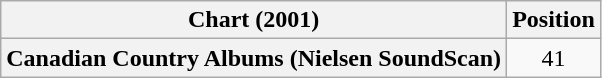<table class="wikitable plainrowheaders" style="text-align:center">
<tr>
<th scope="col">Chart (2001)</th>
<th scope="col">Position</th>
</tr>
<tr>
<th scope="row">Canadian Country Albums (Nielsen SoundScan)</th>
<td>41</td>
</tr>
</table>
